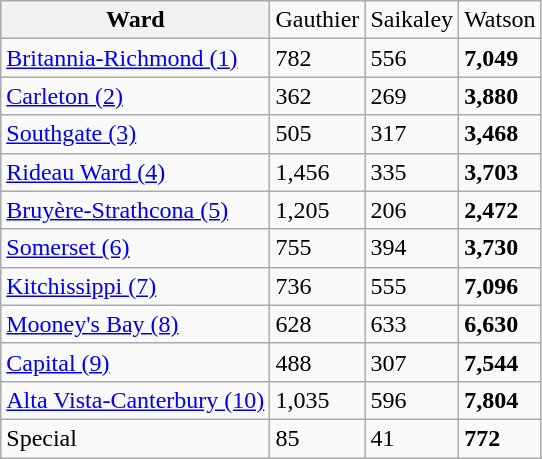<table class="wikitable">
<tr>
<th>Ward</th>
<td>Gauthier</td>
<td>Saikaley</td>
<td>Watson</td>
</tr>
<tr>
<td><a href='#'>Britannia-Richmond (1)</a></td>
<td>782</td>
<td>556</td>
<td><strong>7,049</strong></td>
</tr>
<tr>
<td><a href='#'>Carleton (2)</a></td>
<td>362</td>
<td>269</td>
<td><strong>3,880</strong></td>
</tr>
<tr>
<td><a href='#'>Southgate (3)</a></td>
<td>505</td>
<td>317</td>
<td><strong>3,468</strong></td>
</tr>
<tr>
<td><a href='#'>Rideau Ward (4)</a></td>
<td>1,456</td>
<td>335</td>
<td><strong>3,703</strong></td>
</tr>
<tr>
<td><a href='#'>Bruyère-Strathcona (5)</a></td>
<td>1,205</td>
<td>206</td>
<td><strong>2,472</strong></td>
</tr>
<tr>
<td><a href='#'>Somerset (6)</a></td>
<td>755</td>
<td>394</td>
<td><strong>3,730</strong></td>
</tr>
<tr>
<td><a href='#'>Kitchissippi (7)</a></td>
<td>736</td>
<td>555</td>
<td><strong>7,096</strong></td>
</tr>
<tr>
<td><a href='#'>Mooney's Bay (8)</a></td>
<td>628</td>
<td>633</td>
<td><strong>6,630</strong></td>
</tr>
<tr>
<td><a href='#'>Capital (9)</a></td>
<td>488</td>
<td>307</td>
<td><strong>7,544</strong></td>
</tr>
<tr>
<td><a href='#'>Alta Vista-Canterbury (10)</a></td>
<td>1,035</td>
<td>596</td>
<td><strong>7,804</strong></td>
</tr>
<tr>
<td>Special</td>
<td>85</td>
<td>41</td>
<td><strong>772</strong></td>
</tr>
</table>
